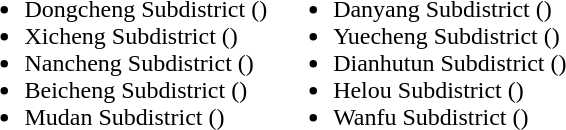<table>
<tr>
<td valign="top"><br><ul><li>Dongcheng Subdistrict ()</li><li>Xicheng Subdistrict ()</li><li>Nancheng Subdistrict ()</li><li>Beicheng Subdistrict ()</li><li>Mudan Subdistrict ()</li></ul></td>
<td valign="top"><br><ul><li>Danyang Subdistrict ()</li><li>Yuecheng Subdistrict ()</li><li>Dianhutun Subdistrict ()</li><li>Helou Subdistrict ()</li><li>Wanfu Subdistrict ()</li></ul></td>
</tr>
</table>
